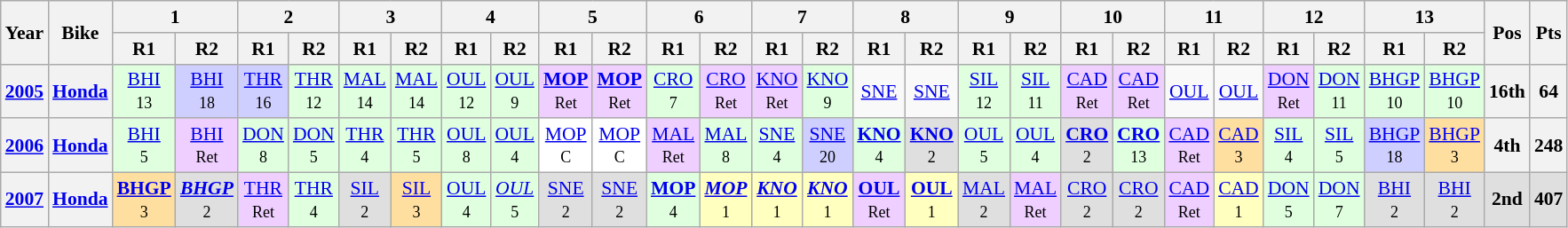<table class="wikitable" style="text-align:center; font-size:90%;">
<tr>
<th rowspan=2>Year</th>
<th rowspan=2>Bike</th>
<th colspan=2>1</th>
<th colspan=2>2</th>
<th colspan=2>3</th>
<th colspan=2>4</th>
<th colspan=2>5</th>
<th colspan=2>6</th>
<th colspan=2>7</th>
<th colspan=2>8</th>
<th colspan=2>9</th>
<th colspan=2>10</th>
<th colspan=2>11</th>
<th colspan=2>12</th>
<th colspan=2>13</th>
<th rowspan=2>Pos</th>
<th rowspan=2>Pts</th>
</tr>
<tr>
<th>R1</th>
<th>R2</th>
<th>R1</th>
<th>R2</th>
<th>R1</th>
<th>R2</th>
<th>R1</th>
<th>R2</th>
<th>R1</th>
<th>R2</th>
<th>R1</th>
<th>R2</th>
<th>R1</th>
<th>R2</th>
<th>R1</th>
<th>R2</th>
<th>R1</th>
<th>R2</th>
<th>R1</th>
<th>R2</th>
<th>R1</th>
<th>R2</th>
<th>R1</th>
<th>R2</th>
<th>R1</th>
<th>R2</th>
</tr>
<tr>
<th><a href='#'>2005</a></th>
<th><a href='#'>Honda</a></th>
<td style="background:#DFFFDF;"><a href='#'>BHI</a><br><small>13</small></td>
<td style="background:#CFCFFF;"><a href='#'>BHI</a><br><small>18</small></td>
<td style="background:#CFCFFF;"><a href='#'>THR</a><br><small>16</small></td>
<td style="background:#DFFFDF;"><a href='#'>THR</a><br><small>12</small></td>
<td style="background:#DFFFDF;"><a href='#'>MAL</a><br><small>14</small></td>
<td style="background:#DFFFDF;"><a href='#'>MAL</a><br><small>14</small></td>
<td style="background:#DFFFDF;"><a href='#'>OUL</a><br><small>12</small></td>
<td style="background:#DFFFDF;"><a href='#'>OUL</a><br><small>9</small></td>
<td style="background:#EFCFFF;"><strong><a href='#'>MOP</a></strong><br><small>Ret</small></td>
<td style="background:#EFCFFF;"><strong><a href='#'>MOP</a></strong><br><small>Ret</small></td>
<td style="background:#DFFFDF;"><a href='#'>CRO</a><br><small>7</small></td>
<td style="background:#EFCFFF;"><a href='#'>CRO</a><br><small>Ret</small></td>
<td style="background:#EFCFFF;"><a href='#'>KNO</a><br><small>Ret</small></td>
<td style="background:#DFFFDF;"><a href='#'>KNO</a><br><small>9</small></td>
<td><a href='#'>SNE</a></td>
<td><a href='#'>SNE</a></td>
<td style="background:#DFFFDF;"><a href='#'>SIL</a><br><small>12</small></td>
<td style="background:#DFFFDF;"><a href='#'>SIL</a><br><small>11</small></td>
<td style="background:#EFCFFF;"><a href='#'>CAD</a><br><small>Ret</small></td>
<td style="background:#EFCFFF;"><a href='#'>CAD</a><br><small>Ret</small></td>
<td><a href='#'>OUL</a></td>
<td><a href='#'>OUL</a></td>
<td style="background:#EFCFFF;"><a href='#'>DON</a><br><small>Ret</small></td>
<td style="background:#DFFFDF;"><a href='#'>DON</a><br><small>11</small></td>
<td style="background:#DFFFDF;"><a href='#'>BHGP</a><br><small>10</small></td>
<td style="background:#DFFFDF;"><a href='#'>BHGP</a><br><small>10</small></td>
<th>16th</th>
<th>64</th>
</tr>
<tr>
<th><a href='#'>2006</a></th>
<th><a href='#'>Honda</a></th>
<td style="background:#DFFFDF;"><a href='#'>BHI</a><br><small>5</small></td>
<td style="background:#EFCFFF;"><a href='#'>BHI</a><br><small>Ret</small></td>
<td style="background:#DFFFDF;"><a href='#'>DON</a><br><small>8</small></td>
<td style="background:#DFFFDF;"><a href='#'>DON</a><br><small>5</small></td>
<td style="background:#DFFFDF;"><a href='#'>THR</a><br><small>4</small></td>
<td style="background:#DFFFDF;"><a href='#'>THR</a><br><small>5</small></td>
<td style="background:#DFFFDF;"><a href='#'>OUL</a><br><small>8</small></td>
<td style="background:#DFFFDF;"><a href='#'>OUL</a><br><small>4</small></td>
<td style="background:#FFFFFF;"><a href='#'>MOP</a><br><small>C</small></td>
<td style="background:#FFFFFF;"><a href='#'>MOP</a><br><small>C</small></td>
<td style="background:#EFCFFF;"><a href='#'>MAL</a><br><small>Ret</small></td>
<td style="background:#DFFFDF;"><a href='#'>MAL</a><br><small>8</small></td>
<td style="background:#DFFFDF;"><a href='#'>SNE</a><br><small>4</small></td>
<td style="background:#CFCFFF;"><a href='#'>SNE</a><br><small>20</small></td>
<td style="background:#DFFFDF;"><strong><a href='#'>KNO</a></strong><br><small>4</small></td>
<td style="background:#DFDFDF;"><strong><a href='#'>KNO</a></strong><br><small>2</small></td>
<td style="background:#DFFFDF;"><a href='#'>OUL</a><br><small>5</small></td>
<td style="background:#DFFFDF;"><a href='#'>OUL</a><br><small>4</small></td>
<td style="background:#DFDFDF;"><strong><a href='#'>CRO</a></strong><br><small>2</small></td>
<td style="background:#DFFFDF;"><strong><a href='#'>CRO</a></strong><br><small>13</small></td>
<td style="background:#EFCFFF;"><a href='#'>CAD</a><br><small>Ret</small></td>
<td style="background:#FFDF9F;"><a href='#'>CAD</a><br><small>3</small></td>
<td style="background:#DFFFDF;"><a href='#'>SIL</a><br><small>4</small></td>
<td style="background:#DFFFDF;"><a href='#'>SIL</a><br><small>5</small></td>
<td style="background:#CFCFFF;"><a href='#'>BHGP</a><br><small>18</small></td>
<td style="background:#FFDF9F;"><a href='#'>BHGP</a><br><small>3</small></td>
<th>4th</th>
<th>248</th>
</tr>
<tr>
<th><a href='#'>2007</a></th>
<th><a href='#'>Honda</a></th>
<td style="background:#FFDF9F;"><strong><a href='#'>BHGP</a></strong><br><small>3</small></td>
<td style="background:#DFDFDF;"><strong><em><a href='#'>BHGP</a></em></strong><br><small>2</small></td>
<td style="background:#EFCFFF;"><a href='#'>THR</a><br><small>Ret</small></td>
<td style="background:#DFFFDF;"><a href='#'>THR</a><br><small>4</small></td>
<td style="background:#DFDFDF;"><a href='#'>SIL</a><br><small>2</small></td>
<td style="background:#FFDF9F;"><a href='#'>SIL</a><br><small>3</small></td>
<td style="background:#DFFFDF;"><a href='#'>OUL</a><br><small>4</small></td>
<td style="background:#DFFFDF;"><em><a href='#'>OUL</a></em><br><small>5</small></td>
<td style="background:#DFDFDF;"><a href='#'>SNE</a><br><small>2</small></td>
<td style="background:#DFDFDF;"><a href='#'>SNE</a><br><small>2</small></td>
<td style="background:#DFFFDF;"><strong><a href='#'>MOP</a></strong><br><small>4</small></td>
<td style="background:#FFFFBF;"><strong><em><a href='#'>MOP</a></em></strong><br><small>1</small></td>
<td style="background:#FFFFBF;"><strong><em><a href='#'>KNO</a></em></strong><br><small>1</small></td>
<td style="background:#FFFFBF;"><strong><em><a href='#'>KNO</a></em></strong><br><small>1</small></td>
<td style="background:#EFCFFF;"><strong><a href='#'>OUL</a></strong><br><small>Ret</small></td>
<td style="background:#FFFFBF;"><strong><a href='#'>OUL</a></strong><br><small>1</small></td>
<td style="background:#DFDFDF;"><a href='#'>MAL</a><br><small>2</small></td>
<td style="background:#EFCFFF;"><a href='#'>MAL</a><br><small>Ret</small></td>
<td style="background:#DFDFDF;"><a href='#'>CRO</a><br><small>2</small></td>
<td style="background:#DFDFDF;"><a href='#'>CRO</a><br><small>2</small></td>
<td style="background:#EFCFFF;"><a href='#'>CAD</a><br><small>Ret</small></td>
<td style="background:#FFFFBF;"><a href='#'>CAD</a><br><small>1</small></td>
<td style="background:#DFFFDF;"><a href='#'>DON</a><br><small>5</small></td>
<td style="background:#DFFFDF;"><a href='#'>DON</a><br><small>7</small></td>
<td style="background:#DFDFDF;"><a href='#'>BHI</a><br><small>2</small></td>
<td style="background:#DFDFDF;"><a href='#'>BHI</a><br><small>2</small></td>
<th style="background:#DFDFDF;">2nd</th>
<th style="background:#DFDFDF;">407</th>
</tr>
</table>
